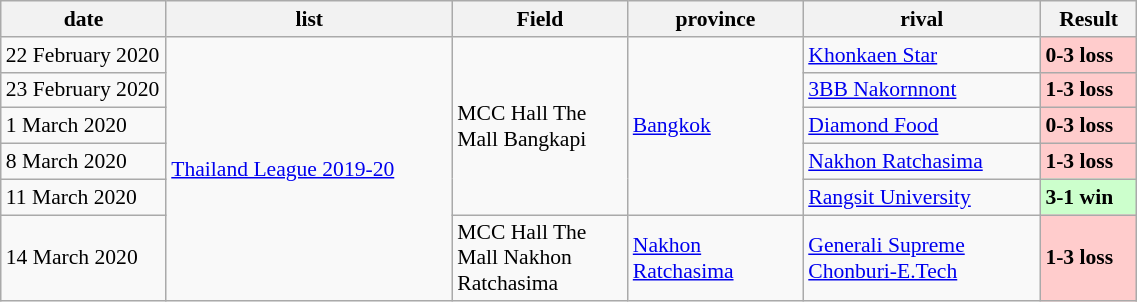<table class="wikitable" style="font-size:90%; width:60%;">
<tr>
<th style="width:10em">date</th>
<th style="width:20em">list</th>
<th style="width:10em">Field</th>
<th style="width:10em">province</th>
<th style="width:15em">rival</th>
<th style="width:5em">Result</th>
</tr>
<tr>
<td>22 February 2020</td>
<td rowspan="7"><a href='#'>Thailand League 2019-20</a></td>
<td rowspan="5"> MCC Hall The Mall Bangkapi</td>
<td rowspan="5"><a href='#'>Bangkok</a></td>
<td><a href='#'>Khonkaen Star</a></td>
<td bgcolor="#ffcccc" width="10px"><strong>0-3 loss</strong></td>
</tr>
<tr>
<td>23 February 2020</td>
<td><a href='#'>3BB Nakornnont</a></td>
<td width="10px" bgcolor="#ffcccc"><strong>1-3 loss</strong></td>
</tr>
<tr>
<td>1 March 2020</td>
<td><a href='#'>Diamond Food</a></td>
<td width="10px" bgcolor="#ffcccc"><strong>0-3 loss</strong></td>
</tr>
<tr>
<td>8 March 2020</td>
<td><a href='#'>Nakhon Ratchasima</a></td>
<td bgcolor="#ffcccc" width="10px"><strong>1-3 loss</strong></td>
</tr>
<tr>
<td>11 March 2020</td>
<td><a href='#'>Rangsit University</a></td>
<td bgcolor="#ccffcc" width="10px"><strong>3-1 win</strong></td>
</tr>
<tr>
<td>14 March 2020</td>
<td> MCC Hall The Mall Nakhon Ratchasima</td>
<td><a href='#'>Nakhon Ratchasima</a></td>
<td><a href='#'>Generali Supreme Chonburi-E.Tech</a></td>
<td bgcolor="#ffcccc" width="10px"><strong>1-3 loss</strong></td>
</tr>
</table>
